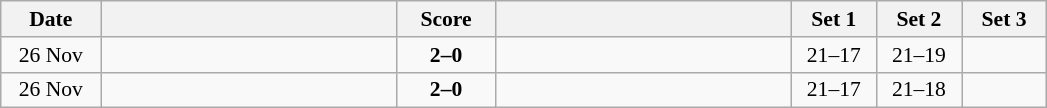<table class="wikitable" style="text-align: center; font-size:90% ">
<tr>
<th width="60">Date</th>
<th align="right" width="190"></th>
<th width="60">Score</th>
<th align="left" width="190"></th>
<th width="50">Set 1</th>
<th width="50">Set 2</th>
<th width="50">Set 3</th>
</tr>
<tr>
<td>26 Nov</td>
<td align=right><strong></strong></td>
<td align=center><strong>2–0</strong></td>
<td align=left></td>
<td>21–17</td>
<td>21–19</td>
<td></td>
</tr>
<tr>
<td>26 Nov</td>
<td align=right><strong></strong></td>
<td align=center><strong>2–0</strong></td>
<td align=left></td>
<td>21–17</td>
<td>21–18</td>
<td></td>
</tr>
</table>
